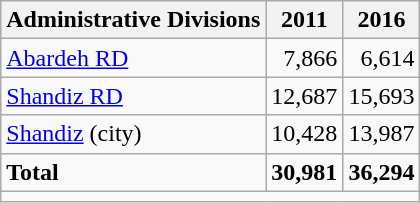<table class="wikitable">
<tr>
<th>Administrative Divisions</th>
<th>2011</th>
<th>2016</th>
</tr>
<tr>
<td><a href='#'>Abardeh RD</a></td>
<td style="text-align: right;">7,866</td>
<td style="text-align: right;">6,614</td>
</tr>
<tr>
<td><a href='#'>Shandiz RD</a></td>
<td style="text-align: right;">12,687</td>
<td style="text-align: right;">15,693</td>
</tr>
<tr>
<td><a href='#'>Shandiz</a> (city)</td>
<td style="text-align: right;">10,428</td>
<td style="text-align: right;">13,987</td>
</tr>
<tr>
<td><strong>Total</strong></td>
<td style="text-align: right;"><strong>30,981</strong></td>
<td style="text-align: right;"><strong>36,294</strong></td>
</tr>
<tr>
<td colspan=3></td>
</tr>
</table>
